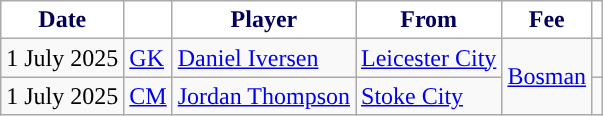<table class="wikitable plainrowheaders sortable">
<tr>
<th style="background-color:#ffffff;color:#00005a; ">Date</th>
<th style="background-color:#ffffff;color:#00005a; "></th>
<th style="background-color:#ffffff;color:#00005a; ">Player</th>
<th style="background-color:#ffffff;color:#00005a; ">From</th>
<th style="background-color:#ffffff;color:#00005a; ">Fee</th>
<th style="background-color:#ffffff;color:#00005a; "></th>
</tr>
<tr>
<td>1 July 2025</td>
<td><a href='#'>GK</a></td>
<td> <a href='#'>Daniel Iversen</a></td>
<td> <a href='#'>Leicester City</a></td>
<td rowspan="2"><a href='#'>Bosman</a></td>
<td></td>
</tr>
<tr>
<td>1 July 2025</td>
<td><a href='#'>CM</a></td>
<td> <a href='#'>Jordan Thompson</a></td>
<td> <a href='#'>Stoke City</a></td>
<td></td>
</tr>
</table>
